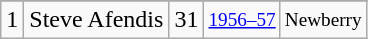<table class="wikitable">
<tr>
</tr>
<tr>
<td>1</td>
<td>Steve Afendis</td>
<td>31</td>
<td style="font-size:80%;"><a href='#'>1956–57</a></td>
<td style="font-size:80%;">Newberry</td>
</tr>
</table>
